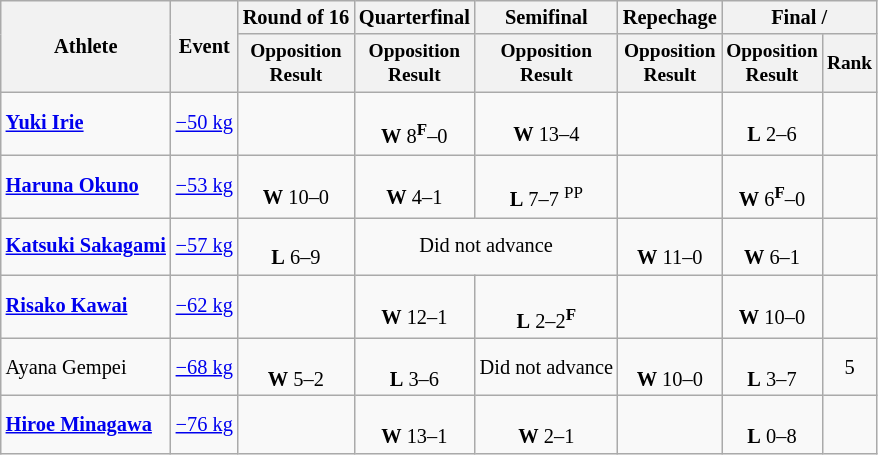<table class=wikitable style=font-size:85%;text-align:center>
<tr>
<th rowspan="2">Athlete</th>
<th rowspan="2">Event</th>
<th>Round of 16</th>
<th>Quarterfinal</th>
<th>Semifinal</th>
<th>Repechage</th>
<th colspan=2>Final / </th>
</tr>
<tr style="font-size: 95%">
<th>Opposition<br>Result</th>
<th>Opposition<br>Result</th>
<th>Opposition<br>Result</th>
<th>Opposition<br>Result</th>
<th>Opposition<br>Result</th>
<th>Rank</th>
</tr>
<tr>
<td style="text-align:left"><strong><a href='#'>Yuki Irie</a></strong></td>
<td style="text-align:left"><a href='#'>−50 kg</a></td>
<td></td>
<td><br><strong>W</strong> 8<sup><strong>F</strong></sup>–0</td>
<td><br><strong>W</strong> 13–4</td>
<td></td>
<td><br><strong>L</strong> 2–6</td>
<td></td>
</tr>
<tr>
<td style="text-align:left"><strong><a href='#'>Haruna Okuno</a></strong></td>
<td style="text-align:left"><a href='#'>−53 kg</a></td>
<td><br><strong>W</strong> 10–0</td>
<td><br><strong>W</strong> 4–1</td>
<td><br><strong>L</strong> 7–7 <sup>PP</sup></td>
<td></td>
<td><br><strong>W</strong> 6<sup><strong>F</strong></sup>–0</td>
<td></td>
</tr>
<tr>
<td style="text-align:left"><strong><a href='#'>Katsuki Sakagami</a></strong></td>
<td style="text-align:left"><a href='#'>−57 kg</a></td>
<td><br><strong>L</strong> 6–9</td>
<td colspan=2>Did not advance</td>
<td><br><strong>W</strong> 11–0</td>
<td><br><strong>W</strong> 6–1</td>
<td></td>
</tr>
<tr>
<td style="text-align:left"><strong><a href='#'>Risako Kawai</a></strong></td>
<td style="text-align:left"><a href='#'>−62 kg</a></td>
<td></td>
<td><br><strong>W</strong> 12–1</td>
<td><br><strong>L</strong> 2–2<sup><strong>F</strong></sup></td>
<td></td>
<td><br><strong>W</strong> 10–0</td>
<td></td>
</tr>
<tr>
<td style="text-align:left">Ayana Gempei</td>
<td style="text-align:left"><a href='#'>−68 kg</a></td>
<td><br><strong>W</strong> 5–2</td>
<td><br><strong>L</strong> 3–6</td>
<td>Did not advance</td>
<td><br><strong>W</strong> 10–0</td>
<td><br><strong>L</strong> 3–7</td>
<td>5</td>
</tr>
<tr>
<td style="text-align:left"><strong><a href='#'>Hiroe Minagawa</a></strong></td>
<td style="text-align:left"><a href='#'>−76 kg</a></td>
<td></td>
<td><br><strong>W</strong> 13–1</td>
<td><br><strong>W</strong> 2–1</td>
<td></td>
<td><br><strong>L</strong> 0–8</td>
<td></td>
</tr>
</table>
